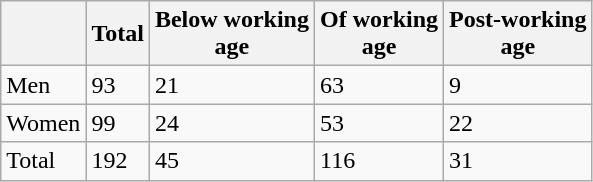<table class="wikitable">
<tr>
<th></th>
<th>Total</th>
<th>Below working<br>age</th>
<th>Of working<br>age</th>
<th>Post-working<br>age</th>
</tr>
<tr>
<td>Men</td>
<td>93</td>
<td>21</td>
<td>63</td>
<td>9</td>
</tr>
<tr>
<td>Women</td>
<td>99</td>
<td>24</td>
<td>53</td>
<td>22</td>
</tr>
<tr>
<td>Total</td>
<td>192</td>
<td>45</td>
<td>116</td>
<td>31</td>
</tr>
</table>
